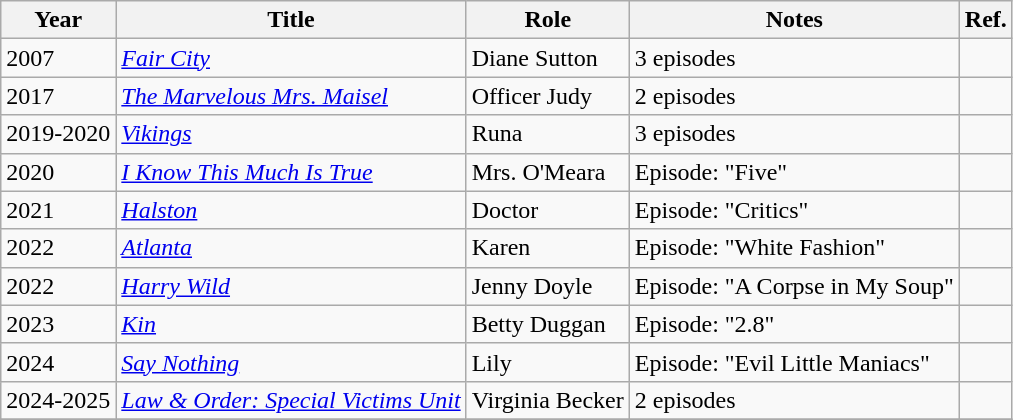<table class="wikitable sortable">
<tr>
<th>Year</th>
<th>Title</th>
<th>Role</th>
<th>Notes</th>
<th class=unsortable>Ref.</th>
</tr>
<tr>
<td>2007</td>
<td><em><a href='#'>Fair City</a></em></td>
<td>Diane Sutton</td>
<td>3 episodes</td>
<td></td>
</tr>
<tr>
<td>2017</td>
<td><em><a href='#'>The Marvelous Mrs. Maisel</a></em></td>
<td>Officer Judy</td>
<td>2 episodes</td>
<td></td>
</tr>
<tr>
<td>2019-2020</td>
<td><em><a href='#'>Vikings</a></em></td>
<td>Runa</td>
<td>3 episodes</td>
<td></td>
</tr>
<tr>
<td>2020</td>
<td><em><a href='#'>I Know This Much Is True</a></em></td>
<td>Mrs. O'Meara</td>
<td>Episode: "Five"</td>
<td></td>
</tr>
<tr>
<td>2021</td>
<td><em><a href='#'>Halston</a></em></td>
<td>Doctor</td>
<td>Episode: "Critics"</td>
<td></td>
</tr>
<tr>
<td>2022</td>
<td><em><a href='#'>Atlanta</a></em></td>
<td>Karen</td>
<td>Episode: "White Fashion"</td>
<td></td>
</tr>
<tr>
<td>2022</td>
<td><em><a href='#'>Harry Wild</a></em></td>
<td>Jenny Doyle</td>
<td>Episode: "A Corpse in My Soup"</td>
<td></td>
</tr>
<tr>
<td>2023</td>
<td><em><a href='#'>Kin</a></em></td>
<td>Betty Duggan</td>
<td>Episode: "2.8"</td>
<td></td>
</tr>
<tr>
<td>2024</td>
<td><em><a href='#'>Say Nothing</a></em></td>
<td>Lily</td>
<td>Episode: "Evil Little Maniacs"</td>
<td></td>
</tr>
<tr>
<td>2024-2025</td>
<td><em><a href='#'>Law & Order: Special Victims Unit</a></em></td>
<td>Virginia Becker</td>
<td>2 episodes</td>
<td></td>
</tr>
<tr>
</tr>
</table>
